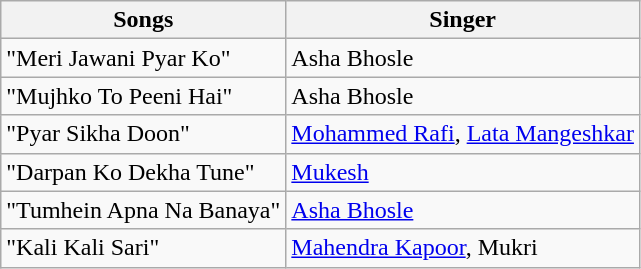<table class="wikitable">
<tr>
<th>Songs</th>
<th>Singer</th>
</tr>
<tr>
<td>"Meri Jawani Pyar Ko"</td>
<td>Asha Bhosle</td>
</tr>
<tr>
<td>"Mujhko To Peeni Hai"</td>
<td>Asha Bhosle</td>
</tr>
<tr>
<td>"Pyar Sikha Doon"</td>
<td><a href='#'>Mohammed Rafi</a>, <a href='#'>Lata Mangeshkar</a></td>
</tr>
<tr>
<td>"Darpan Ko Dekha Tune"</td>
<td><a href='#'>Mukesh</a></td>
</tr>
<tr>
<td>"Tumhein Apna Na Banaya"</td>
<td><a href='#'>Asha Bhosle</a></td>
</tr>
<tr>
<td>"Kali Kali Sari"</td>
<td><a href='#'>Mahendra Kapoor</a>, Mukri</td>
</tr>
</table>
